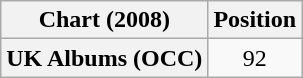<table class="wikitable plainrowheaders" style="text-align:center">
<tr>
<th scope="col">Chart (2008)</th>
<th scope="col">Position</th>
</tr>
<tr>
<th scope="row">UK Albums (OCC)</th>
<td>92</td>
</tr>
</table>
